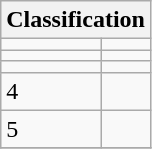<table class="wikitable" font-size: 90%;>
<tr>
<th colspan=2>Classification</th>
</tr>
<tr valign="top">
<td></td>
<td></td>
</tr>
<tr>
<td></td>
<td></td>
</tr>
<tr>
<td></td>
<td></td>
</tr>
<tr>
<td>4</td>
<td></td>
</tr>
<tr>
<td>5</td>
<td></td>
</tr>
<tr>
</tr>
</table>
